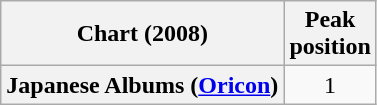<table class="wikitable plainrowheaders">
<tr>
<th>Chart (2008)</th>
<th>Peak<br>position</th>
</tr>
<tr>
<th scope="row">Japanese Albums (<a href='#'>Oricon</a>)</th>
<td align="center">1</td>
</tr>
</table>
